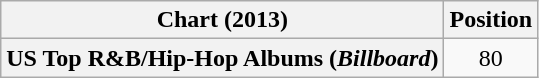<table class="wikitable plainrowheaders" style="text-align:center">
<tr>
<th>Chart (2013)</th>
<th>Position</th>
</tr>
<tr>
<th scope="row">US Top R&B/Hip-Hop Albums (<em>Billboard</em>)</th>
<td>80</td>
</tr>
</table>
